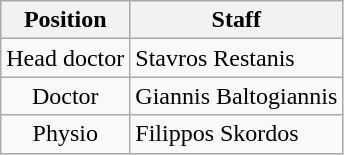<table class="wikitable" style="text-align: center;">
<tr>
<th>Position</th>
<th>Staff</th>
</tr>
<tr>
<td>Head doctor</td>
<td style="text-align:left;">Stavros Restanis</td>
</tr>
<tr>
<td>Doctor</td>
<td style="text-align:left;">Giannis Baltogiannis</td>
</tr>
<tr>
<td>Physio</td>
<td style="text-align:left;">Filippos Skordos</td>
</tr>
</table>
